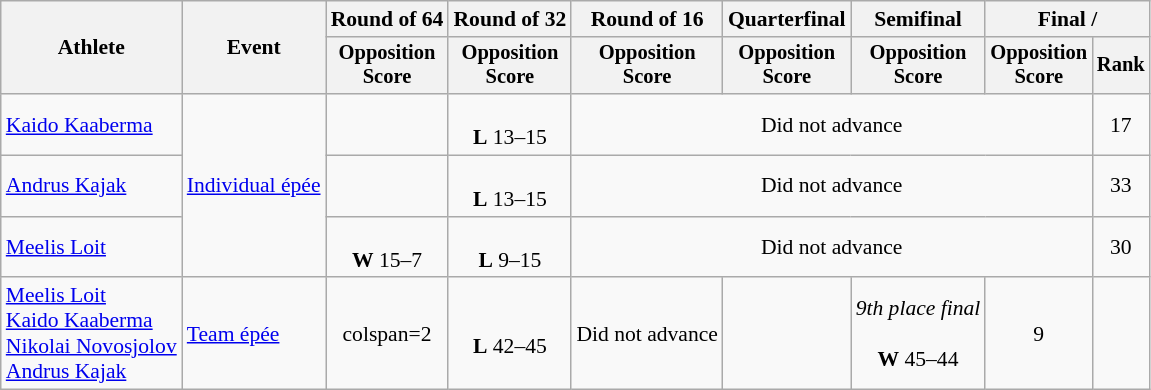<table class="wikitable" style="font-size:90%">
<tr>
<th rowspan="2">Athlete</th>
<th rowspan="2">Event</th>
<th>Round of 64</th>
<th>Round of 32</th>
<th>Round of 16</th>
<th>Quarterfinal</th>
<th>Semifinal</th>
<th colspan=2>Final / </th>
</tr>
<tr style="font-size:95%">
<th>Opposition <br> Score</th>
<th>Opposition <br> Score</th>
<th>Opposition <br> Score</th>
<th>Opposition <br> Score</th>
<th>Opposition <br> Score</th>
<th>Opposition <br> Score</th>
<th>Rank</th>
</tr>
<tr align=center>
<td align=left><a href='#'>Kaido Kaaberma</a></td>
<td align=left rowspan=3><a href='#'>Individual épée</a></td>
<td></td>
<td><br><strong>L</strong> 13–15</td>
<td colspan=4>Did not advance</td>
<td>17</td>
</tr>
<tr align=center>
<td align=left><a href='#'>Andrus Kajak</a></td>
<td></td>
<td><br><strong>L</strong> 13–15</td>
<td colspan=4>Did not advance</td>
<td>33</td>
</tr>
<tr align=center>
<td align=left><a href='#'>Meelis Loit</a></td>
<td><br><strong>W</strong> 15–7</td>
<td><br><strong>L</strong> 9–15</td>
<td colspan=4>Did not advance</td>
<td>30</td>
</tr>
<tr align=center>
<td align=left><a href='#'>Meelis Loit</a><br><a href='#'>Kaido Kaaberma</a><br><a href='#'>Nikolai Novosjolov</a><br><a href='#'>Andrus Kajak</a></td>
<td align=left><a href='#'>Team épée</a></td>
<td>colspan=2 </td>
<td><br><strong>L</strong> 42–45</td>
<td colspan=1>Did not advance</td>
<td></td>
<td><em>9th place final</em><br><br><strong>W</strong> 45–44</td>
<td>9</td>
</tr>
</table>
